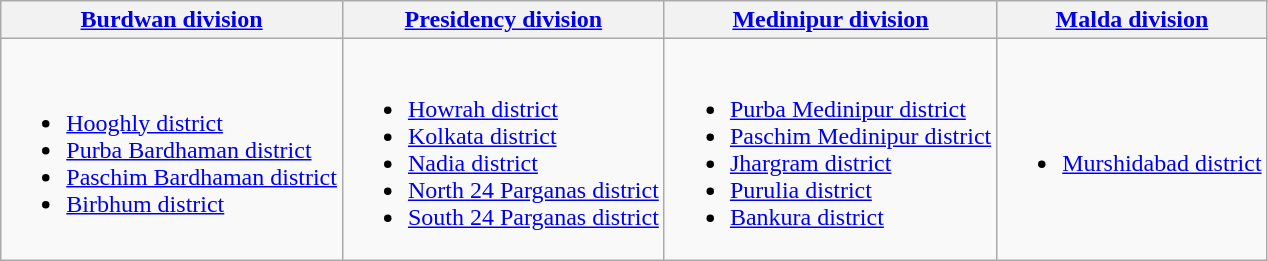<table class="wikitable" style="text-align: left;">
<tr>
<th><a href='#'>Burdwan division</a></th>
<th><a href='#'>Presidency division</a></th>
<th><a href='#'>Medinipur division</a></th>
<th><a href='#'>Malda division</a></th>
</tr>
<tr>
<td><br><ul><li><a href='#'>Hooghly district</a></li><li><a href='#'>Purba Bardhaman district</a></li><li><a href='#'>Paschim Bardhaman district</a></li><li><a href='#'>Birbhum district</a></li></ul></td>
<td><br><ul><li><a href='#'>Howrah district</a></li><li><a href='#'>Kolkata district</a></li><li><a href='#'>Nadia district</a></li><li><a href='#'>North 24 Parganas district</a></li><li><a href='#'>South 24 Parganas district</a></li></ul></td>
<td><br><ul><li><a href='#'>Purba Medinipur district</a></li><li><a href='#'>Paschim Medinipur district</a></li><li><a href='#'>Jhargram district</a></li><li><a href='#'>Purulia district</a></li><li><a href='#'>Bankura district</a></li></ul></td>
<td><br><ul><li><a href='#'>Murshidabad district</a></li></ul></td>
</tr>
</table>
